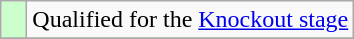<table class="wikitable">
<tr>
<td style="width: 10px; background: #CCFFCC;"></td>
<td>Qualified for the <a href='#'>Knockout stage</a></td>
</tr>
<tr>
</tr>
</table>
